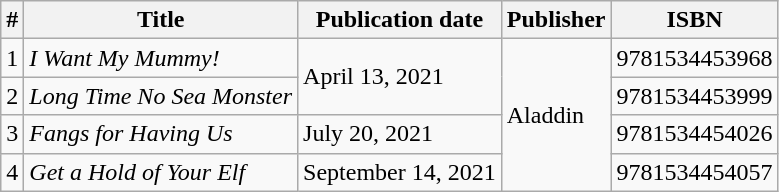<table class="wikitable sortable">
<tr>
<th>#</th>
<th>Title</th>
<th>Publication date</th>
<th>Publisher</th>
<th>ISBN</th>
</tr>
<tr>
<td>1</td>
<td><em>I Want My Mummy!</em></td>
<td rowspan=2>April 13, 2021</td>
<td rowspan=4>Aladdin</td>
<td>9781534453968</td>
</tr>
<tr>
<td>2</td>
<td><em>Long Time No Sea Monster</em></td>
<td>9781534453999</td>
</tr>
<tr>
<td>3</td>
<td><em>Fangs for Having Us</em></td>
<td>July 20, 2021</td>
<td>9781534454026</td>
</tr>
<tr>
<td>4</td>
<td><em>Get a Hold of Your Elf</em></td>
<td>September 14, 2021</td>
<td>9781534454057</td>
</tr>
</table>
